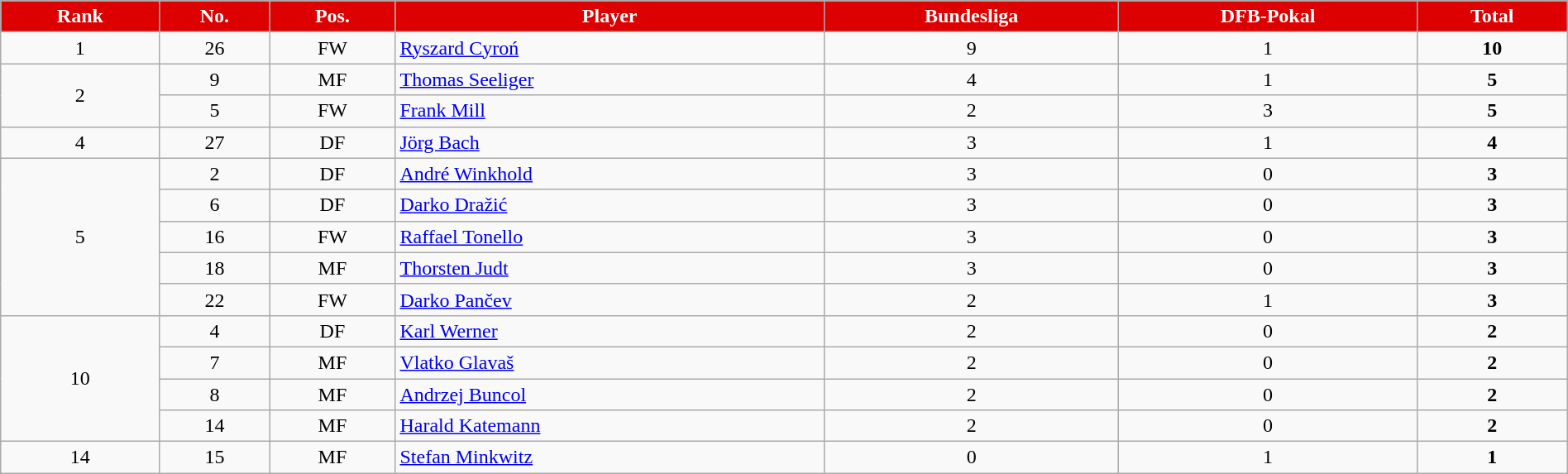<table class="wikitable sortable" style="text-align:center;width:100%;">
<tr>
<th style=background-color:#dd0000;color:#FFFFFF>Rank</th>
<th style=background-color:#dd0000;color:#FFFFFF>No.</th>
<th style=background-color:#dd0000;color:#FFFFFF>Pos.</th>
<th style=background-color:#dd0000;color:#FFFFFF>Player</th>
<th style=background-color:#dd0000;color:#FFFFFF>Bundesliga</th>
<th style=background-color:#dd0000;color:#FFFFFF>DFB-Pokal</th>
<th style=background-color:#dd0000;color:#FFFFFF>Total</th>
</tr>
<tr>
<td rowspan="1">1</td>
<td>26</td>
<td>FW</td>
<td align=left> <a href='#'>Ryszard Cyroń</a></td>
<td>9</td>
<td>1</td>
<td><strong>10</strong></td>
</tr>
<tr>
<td rowspan="2">2</td>
<td>9</td>
<td>MF</td>
<td align=left> <a href='#'>Thomas Seeliger</a></td>
<td>4</td>
<td>1</td>
<td><strong>5</strong></td>
</tr>
<tr>
<td>5</td>
<td>FW</td>
<td align=left> <a href='#'>Frank Mill</a></td>
<td>2</td>
<td>3</td>
<td><strong>5</strong></td>
</tr>
<tr>
<td rowspan="1">4</td>
<td>27</td>
<td>DF</td>
<td align=left> <a href='#'>Jörg Bach</a></td>
<td>3</td>
<td>1</td>
<td><strong>4</strong></td>
</tr>
<tr>
<td rowspan="5">5</td>
<td>2</td>
<td>DF</td>
<td align=left> <a href='#'>André Winkhold</a></td>
<td>3</td>
<td>0</td>
<td><strong>3</strong></td>
</tr>
<tr>
<td>6</td>
<td>DF</td>
<td align=left>  <a href='#'>Darko Dražić</a></td>
<td>3</td>
<td>0</td>
<td><strong>3</strong></td>
</tr>
<tr>
<td>16</td>
<td>FW</td>
<td align=left>  <a href='#'>Raffael Tonello</a></td>
<td>3</td>
<td>0</td>
<td><strong>3</strong></td>
</tr>
<tr>
<td>18</td>
<td>MF</td>
<td align=left> <a href='#'>Thorsten Judt</a></td>
<td>3</td>
<td>0</td>
<td><strong>3</strong></td>
</tr>
<tr>
<td>22</td>
<td>FW</td>
<td align=left> <a href='#'>Darko Pančev</a></td>
<td>2</td>
<td>1</td>
<td><strong>3</strong></td>
</tr>
<tr>
<td rowspan="4">10</td>
<td>4</td>
<td>DF</td>
<td align=left> <a href='#'>Karl Werner</a></td>
<td>2</td>
<td>0</td>
<td><strong>2</strong></td>
</tr>
<tr>
<td>7</td>
<td>MF</td>
<td align=left> <a href='#'>Vlatko Glavaš</a></td>
<td>2</td>
<td>0</td>
<td><strong>2</strong></td>
</tr>
<tr>
<td>8</td>
<td>MF</td>
<td align=left> <a href='#'>Andrzej Buncol</a></td>
<td>2</td>
<td>0</td>
<td><strong>2</strong></td>
</tr>
<tr>
<td>14</td>
<td>MF</td>
<td align=left> <a href='#'>Harald Katemann</a></td>
<td>2</td>
<td>0</td>
<td><strong>2</strong></td>
</tr>
<tr>
<td rowspan="1">14</td>
<td>15</td>
<td>MF</td>
<td align=left> <a href='#'>Stefan Minkwitz</a></td>
<td>0</td>
<td>1</td>
<td><strong>1</strong></td>
</tr>
</table>
